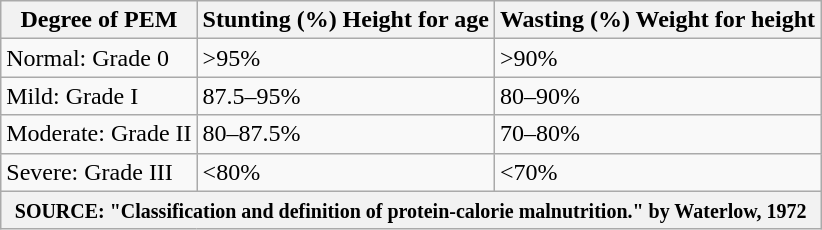<table class="wikitable">
<tr>
<th>Degree of PEM</th>
<th>Stunting (%) Height for age</th>
<th>Wasting (%) Weight for height</th>
</tr>
<tr>
<td>Normal: Grade 0</td>
<td>>95%</td>
<td>>90%</td>
</tr>
<tr>
<td>Mild: Grade I</td>
<td>87.5–95%</td>
<td>80–90%</td>
</tr>
<tr>
<td>Moderate: Grade II</td>
<td>80–87.5%</td>
<td>70–80%</td>
</tr>
<tr>
<td>Severe: Grade III</td>
<td><80%</td>
<td><70%</td>
</tr>
<tr>
<th colspan=16><small>SOURCE: "Classification and definition of protein-calorie malnutrition." by Waterlow, 1972</small></th>
</tr>
</table>
